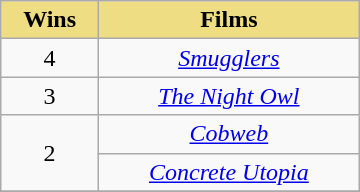<table class="wikitable plainrowheaders" style="width:15em; text-align:center;">
<tr>
<th style="background:#EEDD82;" ! align="center">Wins</th>
<th style="background:#EEDD82;" ! align="center">Films</th>
</tr>
<tr>
<td>4</td>
<td><em><a href='#'>Smugglers</a></em></td>
</tr>
<tr>
<td>3</td>
<td><em><a href='#'>The Night Owl</a></em></td>
</tr>
<tr>
<td rowspan="2">2</td>
<td><em><a href='#'>Cobweb</a></em></td>
</tr>
<tr>
<td><em><a href='#'>Concrete Utopia</a></em></td>
</tr>
<tr>
</tr>
</table>
